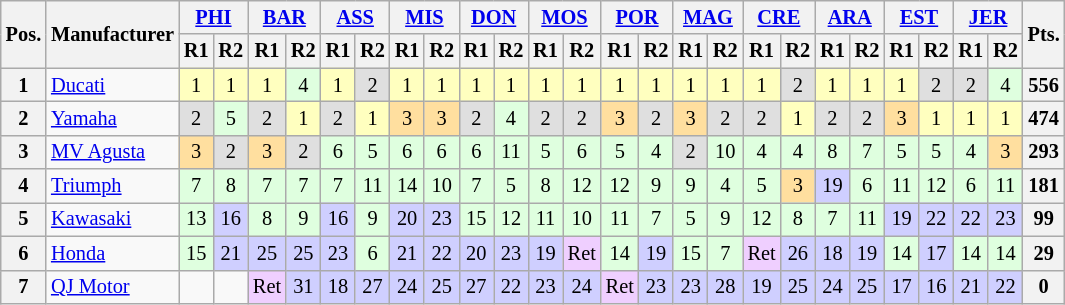<table class="wikitable" style="font-size:85%; text-align:center;">
<tr>
<th rowspan="2">Pos.</th>
<th rowspan="2">Manufacturer</th>
<th colspan="2"><a href='#'>PHI</a><br></th>
<th colspan="2"><a href='#'>BAR</a><br></th>
<th colspan="2"><a href='#'>ASS</a><br></th>
<th colspan="2"><a href='#'>MIS</a><br></th>
<th colspan="2"><a href='#'>DON</a><br></th>
<th colspan="2"><a href='#'>MOS</a><br></th>
<th colspan="2"><a href='#'>POR</a><br></th>
<th colspan="2"><a href='#'>MAG</a><br></th>
<th colspan="2"><a href='#'>CRE</a><br></th>
<th colspan="2"><a href='#'>ARA</a><br></th>
<th colspan="2"><a href='#'>EST</a><br></th>
<th colspan="2"><a href='#'>JER</a><br></th>
<th rowspan="2">Pts.</th>
</tr>
<tr>
<th>R1</th>
<th>R2</th>
<th>R1</th>
<th>R2</th>
<th>R1</th>
<th>R2</th>
<th>R1</th>
<th>R2</th>
<th>R1</th>
<th>R2</th>
<th>R1</th>
<th>R2</th>
<th>R1</th>
<th>R2</th>
<th>R1</th>
<th>R2</th>
<th>R1</th>
<th>R2</th>
<th>R1</th>
<th>R2</th>
<th>R1</th>
<th>R2</th>
<th>R1</th>
<th>R2</th>
</tr>
<tr>
<th>1</th>
<td align="left"> <a href='#'>Ducati</a></td>
<td style="background:#ffffbf;">1</td>
<td style="background:#ffffbf;">1</td>
<td style="background:#ffffbf;">1</td>
<td style="background:#dfffdf;">4</td>
<td style="background:#ffffbf;">1</td>
<td style="background:#dfdfdf;">2</td>
<td style="background:#ffffbf;">1</td>
<td style="background:#ffffbf;">1</td>
<td style="background:#ffffbf;">1</td>
<td style="background:#ffffbf;">1</td>
<td style="background:#ffffbf;">1</td>
<td style="background:#ffffbf;">1</td>
<td style="background:#ffffbf;">1</td>
<td style="background:#ffffbf;">1</td>
<td style="background:#ffffbf;">1</td>
<td style="background:#ffffbf;">1</td>
<td style="background:#ffffbf;">1</td>
<td style="background:#dfdfdf;">2</td>
<td style="background:#ffffbf;">1</td>
<td style="background:#ffffbf;">1</td>
<td style="background:#ffffbf;">1</td>
<td style="background:#dfdfdf;">2</td>
<td style="background:#dfdfdf;">2</td>
<td style="background:#dfffdf;">4</td>
<th>556</th>
</tr>
<tr>
<th>2</th>
<td align="left"> <a href='#'>Yamaha</a></td>
<td style="background:#dfdfdf;">2</td>
<td style="background:#dfffdf;">5</td>
<td style="background:#dfdfdf;">2</td>
<td style="background:#ffffbf;">1</td>
<td style="background:#dfdfdf;">2</td>
<td style="background:#ffffbf;">1</td>
<td style="background:#ffdf9f;">3</td>
<td style="background:#ffdf9f;">3</td>
<td style="background:#dfdfdf;">2</td>
<td style="background:#dfffdf;">4</td>
<td style="background:#dfdfdf;">2</td>
<td style="background:#dfdfdf;">2</td>
<td style="background:#ffdf9f;">3</td>
<td style="background:#dfdfdf;">2</td>
<td style="background:#ffdf9f;">3</td>
<td style="background:#dfdfdf;">2</td>
<td style="background:#dfdfdf;">2</td>
<td style="background:#ffffbf;">1</td>
<td style="background:#dfdfdf;">2</td>
<td style="background:#dfdfdf;">2</td>
<td style="background:#ffdf9f;">3</td>
<td style="background:#ffffbf;">1</td>
<td style="background:#ffffbf;">1</td>
<td style="background:#ffffbf;">1</td>
<th>474</th>
</tr>
<tr>
<th>3</th>
<td nowrap="" align="left"> <a href='#'>MV Agusta</a></td>
<td style="background:#ffdf9f;">3</td>
<td style="background:#dfdfdf;">2</td>
<td style="background:#ffdf9f;">3</td>
<td style="background:#dfdfdf;">2</td>
<td style="background:#dfffdf;">6</td>
<td style="background:#dfffdf;">5</td>
<td style="background:#dfffdf;">6</td>
<td style="background:#dfffdf;">6</td>
<td style="background:#dfffdf;">6</td>
<td style="background:#dfffdf;">11</td>
<td style="background:#dfffdf;">5</td>
<td style="background:#dfffdf;">6</td>
<td style="background:#dfffdf;">5</td>
<td style="background:#dfffdf;">4</td>
<td style="background:#dfdfdf;">2</td>
<td style="background:#dfffdf;">10</td>
<td style="background:#dfffdf;">4</td>
<td style="background:#dfffdf;">4</td>
<td style="background:#dfffdf;">8</td>
<td style="background:#dfffdf;">7</td>
<td style="background:#dfffdf;">5</td>
<td style="background:#dfffdf;">5</td>
<td style="background:#dfffdf;">4</td>
<td style="background:#ffdf9f;">3</td>
<th>293</th>
</tr>
<tr>
<th>4</th>
<td align="left"> <a href='#'>Triumph</a></td>
<td style="background:#dfffdf;">7</td>
<td style="background:#dfffdf;">8</td>
<td style="background:#dfffdf;">7</td>
<td style="background:#dfffdf;">7</td>
<td style="background:#dfffdf;">7</td>
<td style="background:#dfffdf;">11</td>
<td style="background:#dfffdf;">14</td>
<td style="background:#dfffdf;">10</td>
<td style="background:#dfffdf;">7</td>
<td style="background:#dfffdf;">5</td>
<td style="background:#dfffdf;">8</td>
<td style="background:#dfffdf;">12</td>
<td style="background:#dfffdf;">12</td>
<td style="background:#dfffdf;">9</td>
<td style="background:#dfffdf;">9</td>
<td style="background:#dfffdf;">4</td>
<td style="background:#dfffdf;">5</td>
<td style="background:#ffdf9f;">3</td>
<td style="background:#cfcfff;">19</td>
<td style="background:#dfffdf;">6</td>
<td style="background:#dfffdf;">11</td>
<td style="background:#dfffdf;">12</td>
<td style="background:#dfffdf;">6</td>
<td style="background:#dfffdf;">11</td>
<th>181</th>
</tr>
<tr>
<th>5</th>
<td align="left"> <a href='#'>Kawasaki</a></td>
<td style="background:#dfffdf;">13</td>
<td style="background:#cfcfff;">16</td>
<td style="background:#dfffdf;">8</td>
<td style="background:#dfffdf;">9</td>
<td style="background:#cfcfff;">16</td>
<td style="background:#dfffdf;">9</td>
<td style="background:#cfcfff;">20</td>
<td style="background:#cfcfff;">23</td>
<td style="background:#dfffdf;">15</td>
<td style="background:#dfffdf;">12</td>
<td style="background:#dfffdf;">11</td>
<td style="background:#dfffdf;">10</td>
<td style="background:#dfffdf;">11</td>
<td style="background:#dfffdf;">7</td>
<td style="background:#dfffdf;">5</td>
<td style="background:#dfffdf;">9</td>
<td style="background:#dfffdf;">12</td>
<td style="background:#dfffdf;">8</td>
<td style="background:#dfffdf;">7</td>
<td style="background:#dfffdf;">11</td>
<td style="background:#cfcfff;">19</td>
<td style="background:#cfcfff;">22</td>
<td style="background:#cfcfff;">22</td>
<td style="background:#cfcfff;">23</td>
<th>99</th>
</tr>
<tr>
<th>6</th>
<td align="left"> <a href='#'>Honda</a></td>
<td style="background:#dfffdf;">15</td>
<td style="background:#cfcfff;">21</td>
<td style="background:#cfcfff;">25</td>
<td style="background:#cfcfff;">25</td>
<td style="background:#cfcfff;">23</td>
<td style="background:#dfffdf;">6</td>
<td style="background:#cfcfff;">21</td>
<td style="background:#cfcfff;">22</td>
<td style="background:#cfcfff;">20</td>
<td style="background:#cfcfff;">23</td>
<td style="background:#cfcfff;">19</td>
<td style="background:#efcfff;">Ret</td>
<td style="background:#dfffdf;">14</td>
<td style="background:#cfcfff;">19</td>
<td style="background:#dfffdf;">15</td>
<td style="background:#dfffdf;">7</td>
<td style="background:#efcfff;">Ret</td>
<td style="background:#cfcfff;">26</td>
<td style="background:#cfcfff;">18</td>
<td style="background:#cfcfff;">19</td>
<td style="background:#dfffdf;">14</td>
<td style="background:#cfcfff;">17</td>
<td style="background:#dfffdf;">14</td>
<td style="background:#dfffdf;">14</td>
<th>29</th>
</tr>
<tr>
<th>7</th>
<td align="left"> <a href='#'>QJ Motor</a></td>
<td></td>
<td></td>
<td style="background:#efcfff;">Ret</td>
<td style="background:#cfcfff;">31</td>
<td style="background:#cfcfff;">18</td>
<td style="background:#cfcfff;">27</td>
<td style="background:#cfcfff;">24</td>
<td style="background:#cfcfff;">25</td>
<td style="background:#cfcfff;">27</td>
<td style="background:#cfcfff;">22</td>
<td style="background:#cfcfff;">23</td>
<td style="background:#cfcfff;">24</td>
<td style="background:#efcfff;">Ret</td>
<td style="background:#cfcfff;">23</td>
<td style="background:#cfcfff;">23</td>
<td style="background:#cfcfff;">28</td>
<td style="background:#cfcfff;">19</td>
<td style="background:#cfcfff;">25</td>
<td style="background:#cfcfff;">24</td>
<td style="background:#cfcfff;">25</td>
<td style="background:#cfcfff;">17</td>
<td style="background:#cfcfff;">16</td>
<td style="background:#cfcfff;">21</td>
<td style="background:#cfcfff;">22</td>
<th>0</th>
</tr>
</table>
